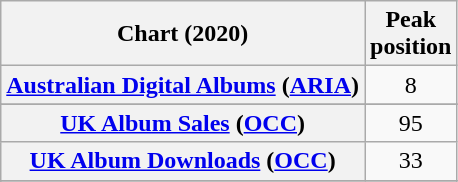<table class="wikitable sortable plainrowheaders" style="text-align:center">
<tr>
<th scope="col">Chart (2020)</th>
<th scope="col">Peak<br>position</th>
</tr>
<tr>
<th scope="row"><a href='#'>Australian Digital Albums</a> (<a href='#'>ARIA</a>)</th>
<td>8</td>
</tr>
<tr>
</tr>
<tr>
</tr>
<tr>
<th scope="row"><a href='#'>UK Album Sales</a> (<a href='#'>OCC</a>)</th>
<td>95</td>
</tr>
<tr>
<th scope="row"><a href='#'>UK Album Downloads</a> (<a href='#'>OCC</a>)</th>
<td>33</td>
</tr>
<tr>
</tr>
<tr>
</tr>
<tr>
</tr>
<tr>
</tr>
</table>
